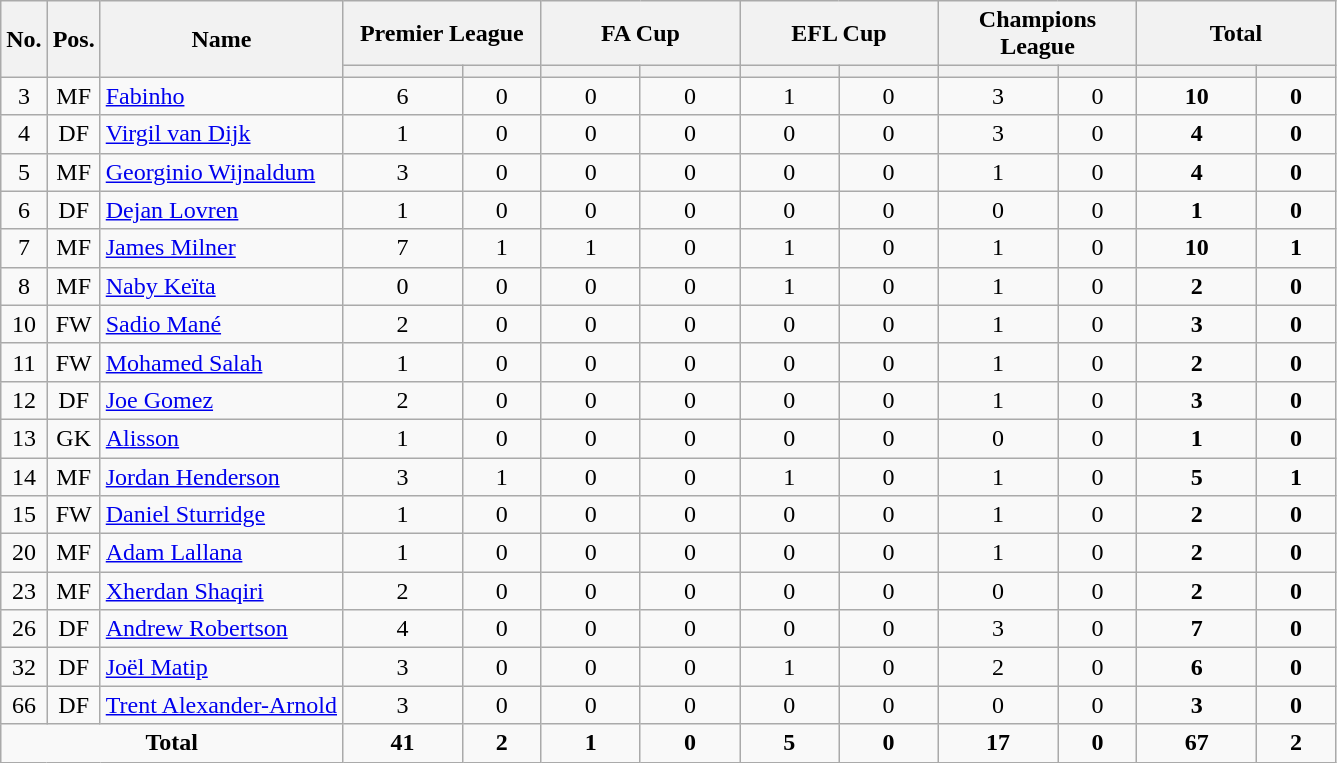<table class="wikitable sortable" style="text-align: center;">
<tr>
<th rowspan="2">No.</th>
<th rowspan="2">Pos.</th>
<th rowspan="2">Name</th>
<th colspan="2" width=125>Premier League</th>
<th colspan="2" width=125>FA Cup</th>
<th colspan="2" width=125>EFL Cup</th>
<th colspan="2" width=125>Champions League</th>
<th colspan="2" width=125>Total</th>
</tr>
<tr>
<th></th>
<th></th>
<th></th>
<th></th>
<th></th>
<th></th>
<th></th>
<th></th>
<th></th>
<th></th>
</tr>
<tr>
<td>3</td>
<td>MF</td>
<td align="left"> <a href='#'>Fabinho</a></td>
<td>6</td>
<td>0</td>
<td>0</td>
<td>0</td>
<td>1</td>
<td>0</td>
<td>3</td>
<td>0</td>
<td><strong>10</strong></td>
<td><strong>0</strong></td>
</tr>
<tr>
<td>4</td>
<td>DF</td>
<td align="left"> <a href='#'>Virgil van Dijk</a></td>
<td>1</td>
<td>0</td>
<td>0</td>
<td>0</td>
<td>0</td>
<td>0</td>
<td>3</td>
<td>0</td>
<td><strong>4</strong></td>
<td><strong>0</strong></td>
</tr>
<tr>
<td>5</td>
<td>MF</td>
<td align="left"> <a href='#'>Georginio Wijnaldum</a></td>
<td>3</td>
<td>0</td>
<td>0</td>
<td>0</td>
<td>0</td>
<td>0</td>
<td>1</td>
<td>0</td>
<td><strong>4</strong></td>
<td><strong>0</strong></td>
</tr>
<tr>
<td>6</td>
<td>DF</td>
<td align="left"> <a href='#'>Dejan Lovren</a></td>
<td>1</td>
<td>0</td>
<td>0</td>
<td>0</td>
<td>0</td>
<td>0</td>
<td>0</td>
<td>0</td>
<td><strong>1</strong></td>
<td><strong>0</strong></td>
</tr>
<tr>
<td>7</td>
<td>MF</td>
<td align="left"> <a href='#'>James Milner</a></td>
<td>7</td>
<td>1</td>
<td>1</td>
<td>0</td>
<td>1</td>
<td>0</td>
<td>1</td>
<td>0</td>
<td><strong>10</strong></td>
<td><strong>1</strong></td>
</tr>
<tr>
<td>8</td>
<td>MF</td>
<td align="left"> <a href='#'>Naby Keïta</a></td>
<td>0</td>
<td>0</td>
<td>0</td>
<td>0</td>
<td>1</td>
<td>0</td>
<td>1</td>
<td>0</td>
<td><strong>2</strong></td>
<td><strong>0</strong></td>
</tr>
<tr>
<td>10</td>
<td>FW</td>
<td align="left"> <a href='#'>Sadio Mané</a></td>
<td>2</td>
<td>0</td>
<td>0</td>
<td>0</td>
<td>0</td>
<td>0</td>
<td>1</td>
<td>0</td>
<td><strong>3</strong></td>
<td><strong>0</strong></td>
</tr>
<tr>
<td>11</td>
<td>FW</td>
<td align="left"> <a href='#'>Mohamed Salah</a></td>
<td>1</td>
<td>0</td>
<td>0</td>
<td>0</td>
<td>0</td>
<td>0</td>
<td>1</td>
<td>0</td>
<td><strong>2</strong></td>
<td><strong>0</strong></td>
</tr>
<tr>
<td>12</td>
<td>DF</td>
<td align="left"> <a href='#'>Joe Gomez</a></td>
<td>2</td>
<td>0</td>
<td>0</td>
<td>0</td>
<td>0</td>
<td>0</td>
<td>1</td>
<td>0</td>
<td><strong>3</strong></td>
<td><strong>0</strong></td>
</tr>
<tr>
<td>13</td>
<td>GK</td>
<td align="left"> <a href='#'>Alisson</a></td>
<td>1</td>
<td>0</td>
<td>0</td>
<td>0</td>
<td>0</td>
<td>0</td>
<td>0</td>
<td>0</td>
<td><strong>1</strong></td>
<td><strong>0</strong></td>
</tr>
<tr>
<td>14</td>
<td>MF</td>
<td align="left"> <a href='#'>Jordan Henderson</a></td>
<td>3</td>
<td>1</td>
<td>0</td>
<td>0</td>
<td>1</td>
<td>0</td>
<td>1</td>
<td>0</td>
<td><strong>5</strong></td>
<td><strong>1</strong></td>
</tr>
<tr>
<td>15</td>
<td>FW</td>
<td align="left"> <a href='#'>Daniel Sturridge</a></td>
<td>1</td>
<td>0</td>
<td>0</td>
<td>0</td>
<td>0</td>
<td>0</td>
<td>1</td>
<td>0</td>
<td><strong>2</strong></td>
<td><strong>0</strong></td>
</tr>
<tr>
<td>20</td>
<td>MF</td>
<td align="left"> <a href='#'>Adam Lallana</a></td>
<td>1</td>
<td>0</td>
<td>0</td>
<td>0</td>
<td>0</td>
<td>0</td>
<td>1</td>
<td>0</td>
<td><strong>2</strong></td>
<td><strong>0</strong></td>
</tr>
<tr>
<td>23</td>
<td>MF</td>
<td align="left"> <a href='#'>Xherdan Shaqiri</a></td>
<td>2</td>
<td>0</td>
<td>0</td>
<td>0</td>
<td>0</td>
<td>0</td>
<td>0</td>
<td>0</td>
<td><strong>2</strong></td>
<td><strong>0</strong></td>
</tr>
<tr>
<td>26</td>
<td>DF</td>
<td align="left"> <a href='#'>Andrew Robertson</a></td>
<td>4</td>
<td>0</td>
<td>0</td>
<td>0</td>
<td>0</td>
<td>0</td>
<td>3</td>
<td>0</td>
<td><strong>7</strong></td>
<td><strong>0</strong></td>
</tr>
<tr>
<td>32</td>
<td>DF</td>
<td align="left"> <a href='#'>Joël Matip</a></td>
<td>3</td>
<td>0</td>
<td>0</td>
<td>0</td>
<td>1</td>
<td>0</td>
<td>2</td>
<td>0</td>
<td><strong>6</strong></td>
<td><strong>0</strong></td>
</tr>
<tr>
<td>66</td>
<td>DF</td>
<td align="left"> <a href='#'>Trent Alexander-Arnold</a></td>
<td>3</td>
<td>0</td>
<td>0</td>
<td>0</td>
<td>0</td>
<td>0</td>
<td>0</td>
<td>0</td>
<td><strong>3</strong></td>
<td><strong>0</strong></td>
</tr>
<tr>
<td colspan=3><strong>Total</strong></td>
<td><strong>41</strong></td>
<td><strong>2</strong></td>
<td><strong>1</strong></td>
<td><strong>0</strong></td>
<td><strong>5</strong></td>
<td><strong>0</strong></td>
<td><strong>17</strong></td>
<td><strong>0</strong></td>
<td><strong>67</strong></td>
<td><strong>2</strong></td>
</tr>
</table>
